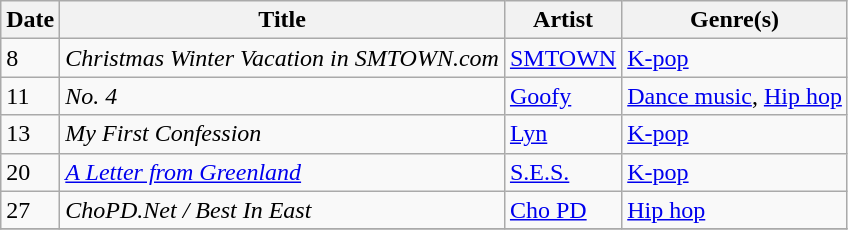<table class="wikitable" style="text-align: left;">
<tr>
<th>Date</th>
<th>Title</th>
<th>Artist</th>
<th>Genre(s)</th>
</tr>
<tr>
<td>8</td>
<td><em>Christmas Winter Vacation in SMTOWN.com</em></td>
<td><a href='#'>SMTOWN</a></td>
<td><a href='#'>K-pop</a></td>
</tr>
<tr>
<td>11</td>
<td><em>No. 4</em></td>
<td><a href='#'>Goofy</a></td>
<td><a href='#'>Dance music</a>, <a href='#'>Hip hop</a></td>
</tr>
<tr>
<td>13</td>
<td><em>My First Confession</em></td>
<td><a href='#'>Lyn</a></td>
<td><a href='#'>K-pop</a></td>
</tr>
<tr>
<td>20</td>
<td><em><a href='#'>A Letter from Greenland</a></em></td>
<td><a href='#'>S.E.S.</a></td>
<td><a href='#'>K-pop</a></td>
</tr>
<tr>
<td>27</td>
<td><em>ChoPD.Net / Best In East</em></td>
<td><a href='#'>Cho PD</a></td>
<td><a href='#'>Hip hop</a></td>
</tr>
<tr>
</tr>
</table>
